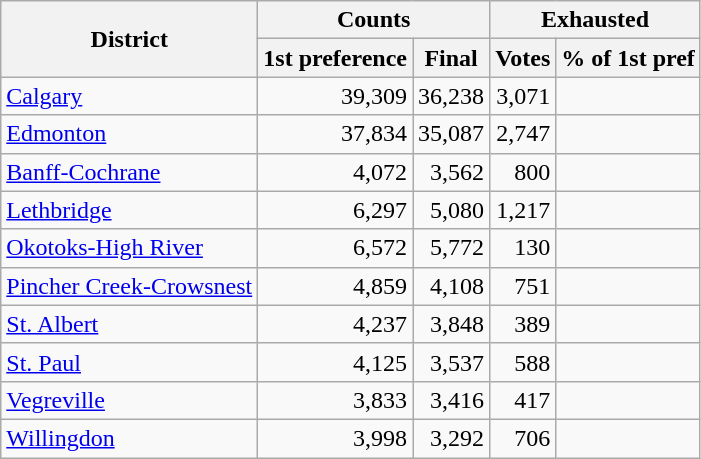<table class="wikitable" style="text-align:right;">
<tr>
<th rowspan="2">District</th>
<th colspan="2">Counts</th>
<th colspan="3">Exhausted</th>
</tr>
<tr>
<th>1st preference</th>
<th>Final</th>
<th>Votes</th>
<th colspan="2">% of 1st pref</th>
</tr>
<tr>
<td style="text-align:left;"><a href='#'>Calgary</a></td>
<td>39,309</td>
<td>36,238</td>
<td>3,071</td>
<td></td>
</tr>
<tr>
<td style="text-align:left;"><a href='#'>Edmonton</a></td>
<td>37,834</td>
<td>35,087</td>
<td>2,747</td>
<td></td>
</tr>
<tr>
<td style="text-align:left;"><a href='#'>Banff-Cochrane</a></td>
<td>4,072</td>
<td>3,562</td>
<td>800</td>
<td></td>
</tr>
<tr>
<td style="text-align:left;"><a href='#'>Lethbridge</a></td>
<td>6,297</td>
<td>5,080</td>
<td>1,217</td>
<td></td>
</tr>
<tr>
<td style="text-align:left;"><a href='#'>Okotoks-High River</a></td>
<td>6,572</td>
<td>5,772</td>
<td>130</td>
<td></td>
</tr>
<tr>
<td style="text-align:left;"><a href='#'>Pincher Creek-Crowsnest</a></td>
<td>4,859</td>
<td>4,108</td>
<td>751</td>
<td></td>
</tr>
<tr>
<td style="text-align:left;"><a href='#'>St. Albert</a></td>
<td>4,237</td>
<td>3,848</td>
<td>389</td>
<td></td>
</tr>
<tr>
<td style="text-align:left;"><a href='#'>St. Paul</a></td>
<td>4,125</td>
<td>3,537</td>
<td>588</td>
<td></td>
</tr>
<tr>
<td style="text-align:left;"><a href='#'>Vegreville</a></td>
<td>3,833</td>
<td>3,416</td>
<td>417</td>
<td></td>
</tr>
<tr>
<td style="text-align:left;"><a href='#'>Willingdon</a></td>
<td>3,998</td>
<td>3,292</td>
<td>706</td>
<td></td>
</tr>
</table>
